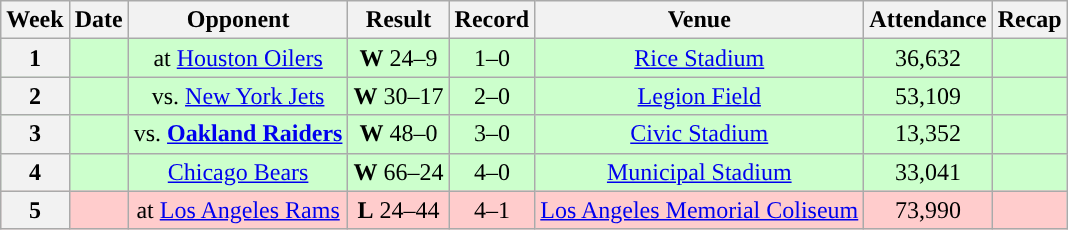<table class="wikitable" style="text-align:center">
<tr>
<th>Week</th>
<th>Date</th>
<th>Opponent</th>
<th>Result</th>
<th>Record</th>
<th>Venue</th>
<th>Attendance</th>
<th>Recap</th>
</tr>
<tr style="background:#cfc">
<th>1</th>
<td></td>
<td>at <a href='#'>Houston Oilers</a></td>
<td><strong>W</strong> 24–9</td>
<td>1–0</td>
<td><a href='#'>Rice Stadium</a></td>
<td>36,632</td>
<td></td>
</tr>
<tr style="background:#cfc">
<th>2</th>
<td></td>
<td>vs. <a href='#'>New York Jets</a></td>
<td><strong>W</strong> 30–17</td>
<td>2–0</td>
<td><a href='#'>Legion Field</a> </td>
<td>53,109</td>
<td></td>
</tr>
<tr style="background:#cfc">
<th>3</th>
<td></td>
<td>vs. <strong><a href='#'>Oakland Raiders</a></strong></td>
<td><strong>W</strong> 48–0</td>
<td>3–0</td>
<td><a href='#'>Civic Stadium</a> </td>
<td>13,352</td>
<td></td>
</tr>
<tr style="background:#cfc">
<th>4</th>
<td></td>
<td><a href='#'>Chicago Bears</a></td>
<td><strong>W</strong> 66–24</td>
<td>4–0</td>
<td><a href='#'>Municipal Stadium</a></td>
<td>33,041</td>
<td></td>
</tr>
<tr style="background:#fcc">
<th>5</th>
<td></td>
<td>at <a href='#'>Los Angeles Rams</a></td>
<td><strong>L</strong> 24–44</td>
<td>4–1</td>
<td><a href='#'>Los Angeles Memorial Coliseum</a></td>
<td>73,990</td>
<td></td>
</tr>
</table>
